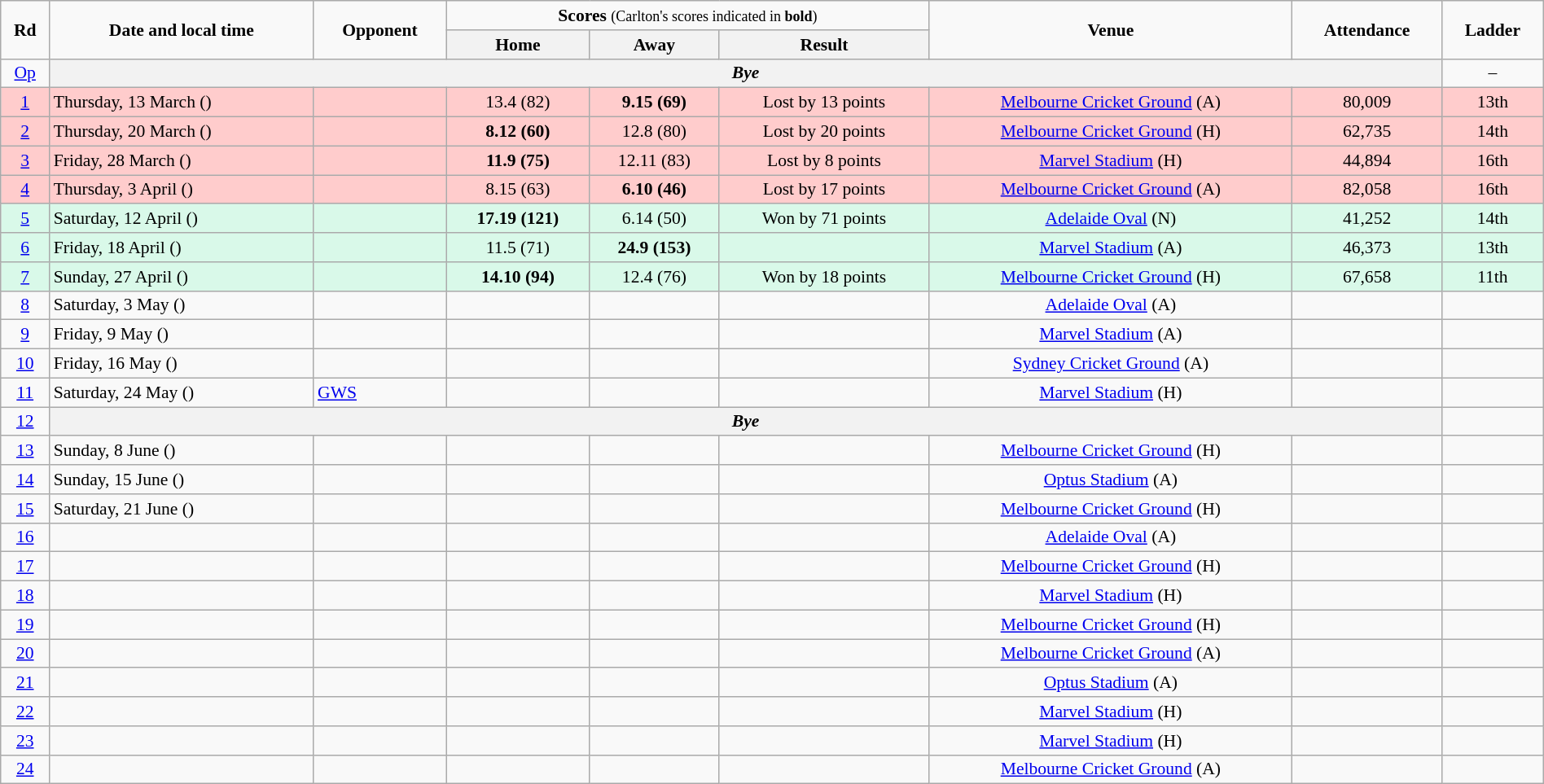<table class="wikitable" style="font-size:90%; text-align:center; width: 100%; margin-left: auto; margin-right: auto;">
<tr>
<td rowspan=2><strong>Rd</strong></td>
<td rowspan=2><strong>Date and local time</strong></td>
<td rowspan=2><strong>Opponent</strong></td>
<td colspan=3><strong>Scores</strong> <small>(Carlton's scores indicated in <strong>bold</strong>)</small></td>
<td rowspan=2><strong>Venue</strong></td>
<td rowspan=2><strong>Attendance</strong></td>
<td rowspan=2><strong>Ladder</strong></td>
</tr>
<tr>
<th>Home</th>
<th>Away</th>
<th>Result</th>
</tr>
<tr>
<td><a href='#'>Op</a></td>
<th colspan=7><span><em>Bye</em></span></th>
<td>–</td>
</tr>
<tr style="background:#fcc;">
<td><a href='#'>1</a></td>
<td align=left>Thursday, 13 March ()</td>
<td align=left></td>
<td>13.4 (82)</td>
<td><strong>9.15 (69)</strong></td>
<td>Lost by 13 points</td>
<td><a href='#'>Melbourne Cricket Ground</a> (A)</td>
<td>80,009</td>
<td>13th</td>
</tr>
<tr style="background:#fcc;">
<td><a href='#'>2</a></td>
<td align=left>Thursday, 20 March ()</td>
<td align=left></td>
<td><strong>8.12 (60)</strong></td>
<td>12.8 (80)</td>
<td>Lost by 20 points</td>
<td><a href='#'>Melbourne Cricket Ground</a> (H)</td>
<td>62,735</td>
<td>14th</td>
</tr>
<tr style="background:#fcc;">
<td><a href='#'>3</a></td>
<td align=left>Friday, 28 March ()</td>
<td align=left></td>
<td><strong>11.9 (75)</strong></td>
<td>12.11 (83)</td>
<td>Lost by 8 points</td>
<td><a href='#'>Marvel Stadium</a> (H)</td>
<td>44,894</td>
<td>16th</td>
</tr>
<tr style="background:#fcc;">
<td><a href='#'>4</a></td>
<td align=left>Thursday, 3 April ()</td>
<td align=left></td>
<td>8.15 (63)</td>
<td><strong>6.10 (46)</strong></td>
<td>Lost by 17 points</td>
<td><a href='#'>Melbourne Cricket Ground</a> (A)</td>
<td>82,058</td>
<td>16th</td>
</tr>
<tr style="background:#d9f9e9;">
<td><a href='#'>5</a></td>
<td align=left>Saturday, 12 April ()</td>
<td align=left></td>
<td><strong>17.19 (121)</strong></td>
<td>6.14 (50)</td>
<td>Won by 71 points</td>
<td><a href='#'>Adelaide Oval</a> (N)</td>
<td>41,252</td>
<td>14th</td>
</tr>
<tr style="background:#d9f9e9;">
<td><a href='#'>6</a></td>
<td align=left>Friday, 18 April ()</td>
<td align=left></td>
<td>11.5 (71)</td>
<td><strong>24.9 (153)</strong></td>
<td></td>
<td><a href='#'>Marvel Stadium</a> (A)</td>
<td>46,373</td>
<td>13th</td>
</tr>
<tr style="background:#d9f9e9;">
<td><a href='#'>7</a></td>
<td align=left>Sunday, 27 April ()</td>
<td align=left></td>
<td><strong>14.10 (94)</strong></td>
<td>12.4 (76)</td>
<td>Won by 18 points</td>
<td><a href='#'>Melbourne Cricket Ground</a> (H)</td>
<td>67,658</td>
<td>11th</td>
</tr>
<tr>
<td><a href='#'>8</a></td>
<td align=left>Saturday, 3 May ()</td>
<td align=left></td>
<td></td>
<td></td>
<td></td>
<td><a href='#'>Adelaide Oval</a> (A)</td>
<td></td>
<td></td>
</tr>
<tr>
<td><a href='#'>9</a></td>
<td align=left>Friday, 9 May ()</td>
<td align=left></td>
<td></td>
<td></td>
<td></td>
<td><a href='#'>Marvel Stadium</a> (A)</td>
<td></td>
<td></td>
</tr>
<tr>
<td><a href='#'>10</a></td>
<td align=left>Friday, 16 May ()</td>
<td align=left></td>
<td></td>
<td></td>
<td></td>
<td><a href='#'>Sydney Cricket Ground</a> (A)</td>
<td></td>
<td></td>
</tr>
<tr>
<td><a href='#'>11</a></td>
<td align=left>Saturday, 24 May ()</td>
<td align=left><a href='#'>GWS</a></td>
<td></td>
<td></td>
<td></td>
<td><a href='#'>Marvel Stadium</a> (H)</td>
<td></td>
<td></td>
</tr>
<tr>
<td><a href='#'>12</a></td>
<th colspan=7><span><em>Bye</em></span></th>
<td></td>
</tr>
<tr>
<td><a href='#'>13</a></td>
<td align=left>Sunday, 8 June ()</td>
<td align=left></td>
<td></td>
<td></td>
<td></td>
<td><a href='#'>Melbourne Cricket Ground</a> (H)</td>
<td></td>
<td></td>
</tr>
<tr>
<td><a href='#'>14</a></td>
<td align=left>Sunday, 15 June ()</td>
<td align=left></td>
<td></td>
<td></td>
<td></td>
<td><a href='#'>Optus Stadium</a> (A)</td>
<td></td>
<td></td>
</tr>
<tr>
<td><a href='#'>15</a></td>
<td align=left>Saturday, 21 June ()</td>
<td align=left></td>
<td></td>
<td></td>
<td></td>
<td><a href='#'>Melbourne Cricket Ground</a> (H)</td>
<td></td>
<td></td>
</tr>
<tr>
<td><a href='#'>16</a></td>
<td align=left></td>
<td align=left></td>
<td></td>
<td></td>
<td></td>
<td><a href='#'>Adelaide Oval</a> (A)</td>
<td></td>
<td></td>
</tr>
<tr>
<td><a href='#'>17</a></td>
<td align=left></td>
<td align=left></td>
<td></td>
<td></td>
<td></td>
<td><a href='#'>Melbourne Cricket Ground</a> (H)</td>
<td></td>
<td></td>
</tr>
<tr>
<td><a href='#'>18</a></td>
<td align=left></td>
<td align=left></td>
<td></td>
<td></td>
<td></td>
<td><a href='#'>Marvel Stadium</a> (H)</td>
<td></td>
<td></td>
</tr>
<tr>
<td><a href='#'>19</a></td>
<td align=left></td>
<td align=left></td>
<td></td>
<td></td>
<td></td>
<td><a href='#'>Melbourne Cricket Ground</a> (H)</td>
<td></td>
<td></td>
</tr>
<tr>
<td><a href='#'>20</a></td>
<td align=left></td>
<td align=left></td>
<td></td>
<td></td>
<td></td>
<td><a href='#'>Melbourne Cricket Ground</a> (A)</td>
<td></td>
<td></td>
</tr>
<tr>
<td><a href='#'>21</a></td>
<td align=left></td>
<td align=left></td>
<td></td>
<td></td>
<td></td>
<td><a href='#'>Optus Stadium</a> (A)</td>
<td></td>
<td></td>
</tr>
<tr>
<td><a href='#'>22</a></td>
<td align=left></td>
<td align=left></td>
<td></td>
<td></td>
<td></td>
<td><a href='#'>Marvel Stadium</a> (H)</td>
<td></td>
<td></td>
</tr>
<tr>
<td><a href='#'>23</a></td>
<td align=left></td>
<td align=left></td>
<td></td>
<td></td>
<td></td>
<td><a href='#'>Marvel Stadium</a> (H)</td>
<td></td>
<td></td>
</tr>
<tr>
<td><a href='#'>24</a></td>
<td align=left></td>
<td align=left></td>
<td></td>
<td></td>
<td></td>
<td><a href='#'>Melbourne Cricket Ground</a> (A)</td>
<td></td>
<td></td>
</tr>
</table>
